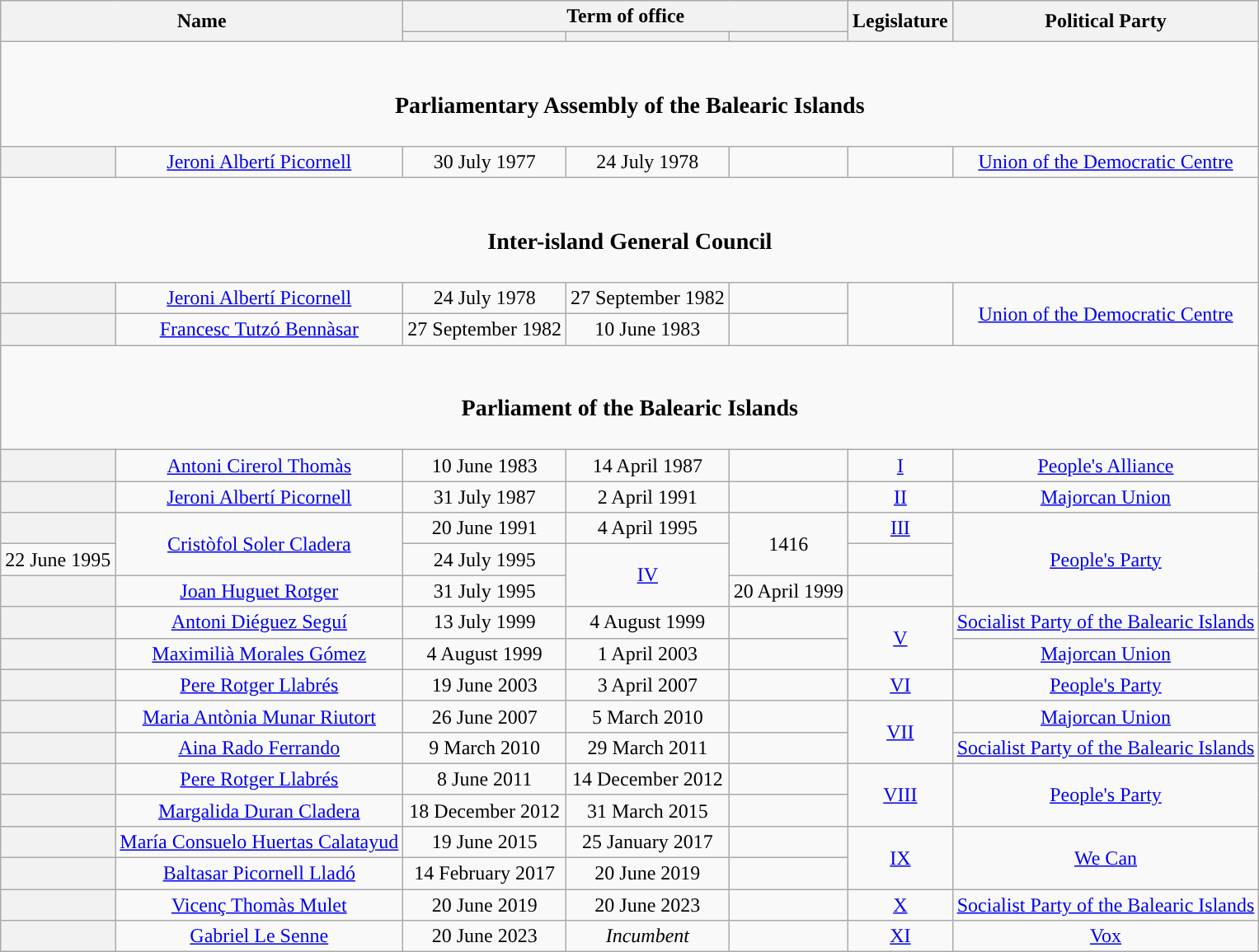<table class="wikitable" style="text-align:center; border:1px #aaf solid;">
<tr>
<th rowspan="2" colspan="2">Name<br></th>
<th colspan="3">Term of office</th>
<th rowspan="2">Legislature</th>
<th rowspan="2">Political Party</th>
</tr>
<tr>
<th></th>
<th></th>
<th></th>
</tr>
<tr>
<td colspan=7><br><h3>Parliamentary Assembly of the Balearic Islands</h3></td>
</tr>
<tr>
<th style="background:"></th>
<td><a href='#'>Jeroni Albertí Picornell</a><br></td>
<td>30 July 1977</td>
<td>24 July 1978</td>
<td></td>
<td></td>
<td><a href='#'>Union of the Democratic Centre</a></td>
</tr>
<tr>
<td colspan=7><br><h3>Inter-island General Council</h3></td>
</tr>
<tr>
<th style="background:"></th>
<td><a href='#'>Jeroni Albertí Picornell</a><br></td>
<td>24 July 1978</td>
<td>27 September 1982</td>
<td></td>
<td rowspan=2></td>
<td rowspan="2" ><a href='#'>Union of the Democratic Centre</a></td>
</tr>
<tr>
<th style="background:"></th>
<td><a href='#'>Francesc Tutzó Bennàsar</a><br></td>
<td>27 September 1982</td>
<td>10 June 1983</td>
<td></td>
</tr>
<tr>
<td colspan=7><br><h3>Parliament  of the Balearic Islands</h3></td>
</tr>
<tr>
<th style="background:"></th>
<td><a href='#'>Antoni Cirerol Thomàs</a><br></td>
<td>10 June 1983</td>
<td>14 April 1987</td>
<td></td>
<td><a href='#'>I</a><br></td>
<td><a href='#'>People's Alliance</a></td>
</tr>
<tr>
<th style="background:"></th>
<td><a href='#'>Jeroni Albertí Picornell</a><br></td>
<td>31 July 1987</td>
<td>2 April 1991</td>
<td></td>
<td><a href='#'>II</a><br></td>
<td><a href='#'>Majorcan Union</a></td>
</tr>
<tr>
<th style="background:"></th>
<td rowspan=2><a href='#'>Cristòfol Soler Cladera</a><br></td>
<td>20 June 1991</td>
<td>4 April 1995</td>
<td rowspan=2>1416</td>
<td><a href='#'>III</a><br></td>
<td rowspan=3 ><a href='#'>People's Party</a></td>
</tr>
<tr>
<td>22 June 1995</td>
<td>24 July 1995</td>
<td rowspan=2><a href='#'>IV</a><br></td>
</tr>
<tr>
<th style="background:"></th>
<td><a href='#'>Joan Huguet Rotger</a><br></td>
<td>31 July 1995</td>
<td>20 April 1999</td>
<td></td>
</tr>
<tr>
<th style="background:"></th>
<td><a href='#'>Antoni Diéguez Seguí</a><br></td>
<td>13 July 1999</td>
<td>4 August 1999</td>
<td></td>
<td rowspan=2><a href='#'>V</a><br></td>
<td><a href='#'>Socialist Party of the Balearic Islands</a></td>
</tr>
<tr>
<th style="background:"></th>
<td><a href='#'>Maximilià Morales Gómez</a><br></td>
<td>4 August 1999</td>
<td>1 April 2003</td>
<td></td>
<td><a href='#'>Majorcan Union</a></td>
</tr>
<tr>
<th style="background:"></th>
<td><a href='#'>Pere Rotger Llabrés</a><br></td>
<td>19 June 2003</td>
<td>3 April 2007</td>
<td></td>
<td><a href='#'>VI</a><br></td>
<td><a href='#'>People's Party</a></td>
</tr>
<tr>
<th style="background:"></th>
<td><a href='#'>Maria Antònia Munar Riutort</a><br></td>
<td>26 June 2007</td>
<td>5 March 2010</td>
<td></td>
<td rowspan=2><a href='#'>VII</a><br></td>
<td><a href='#'>Majorcan Union</a></td>
</tr>
<tr>
<th style="background:"></th>
<td><a href='#'>Aina Rado Ferrando</a><br></td>
<td>9 March 2010</td>
<td>29 March 2011</td>
<td></td>
<td><a href='#'>Socialist Party of the Balearic Islands</a></td>
</tr>
<tr>
<th style="background:"></th>
<td><a href='#'>Pere Rotger Llabrés</a><br></td>
<td>8 June 2011</td>
<td>14 December 2012</td>
<td></td>
<td rowspan=2><a href='#'>VIII</a><br></td>
<td rowspan=2 ><a href='#'>People's Party</a></td>
</tr>
<tr>
<th style="background:"></th>
<td><a href='#'>Margalida Duran Cladera</a><br></td>
<td>18 December 2012</td>
<td>31 March 2015</td>
<td></td>
</tr>
<tr>
<th style="background:"></th>
<td><a href='#'>María Consuelo Huertas Calatayud</a><br></td>
<td>19 June 2015</td>
<td>25 January 2017</td>
<td></td>
<td rowspan=2><a href='#'>IX</a><br></td>
<td rowspan=2 ><a href='#'>We Can</a></td>
</tr>
<tr>
<th style="background:"></th>
<td><a href='#'>Baltasar Picornell Lladó</a><br></td>
<td>14 February 2017</td>
<td>20 June 2019</td>
<td></td>
</tr>
<tr>
<th style="background:"></th>
<td><a href='#'>Vicenç Thomàs Mulet</a><br></td>
<td>20 June 2019</td>
<td>20 June 2023</td>
<td></td>
<td rowspan=1><a href='#'>X</a><br></td>
<td rowspan=1 ><a href='#'>Socialist Party of the Balearic Islands</a></td>
</tr>
<tr>
<th style="background:"></th>
<td><a href='#'>Gabriel Le Senne</a><br></td>
<td>20 June 2023</td>
<td><em>Incumbent</em></td>
<td></td>
<td rowspan=1><a href='#'>XI</a><br></td>
<td rowspan=1 ><a href='#'>Vox</a></td>
</tr>
</table>
